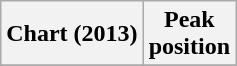<table class="wikitable sortable">
<tr>
<th>Chart (2013)</th>
<th>Peak <br> position</th>
</tr>
<tr>
</tr>
</table>
